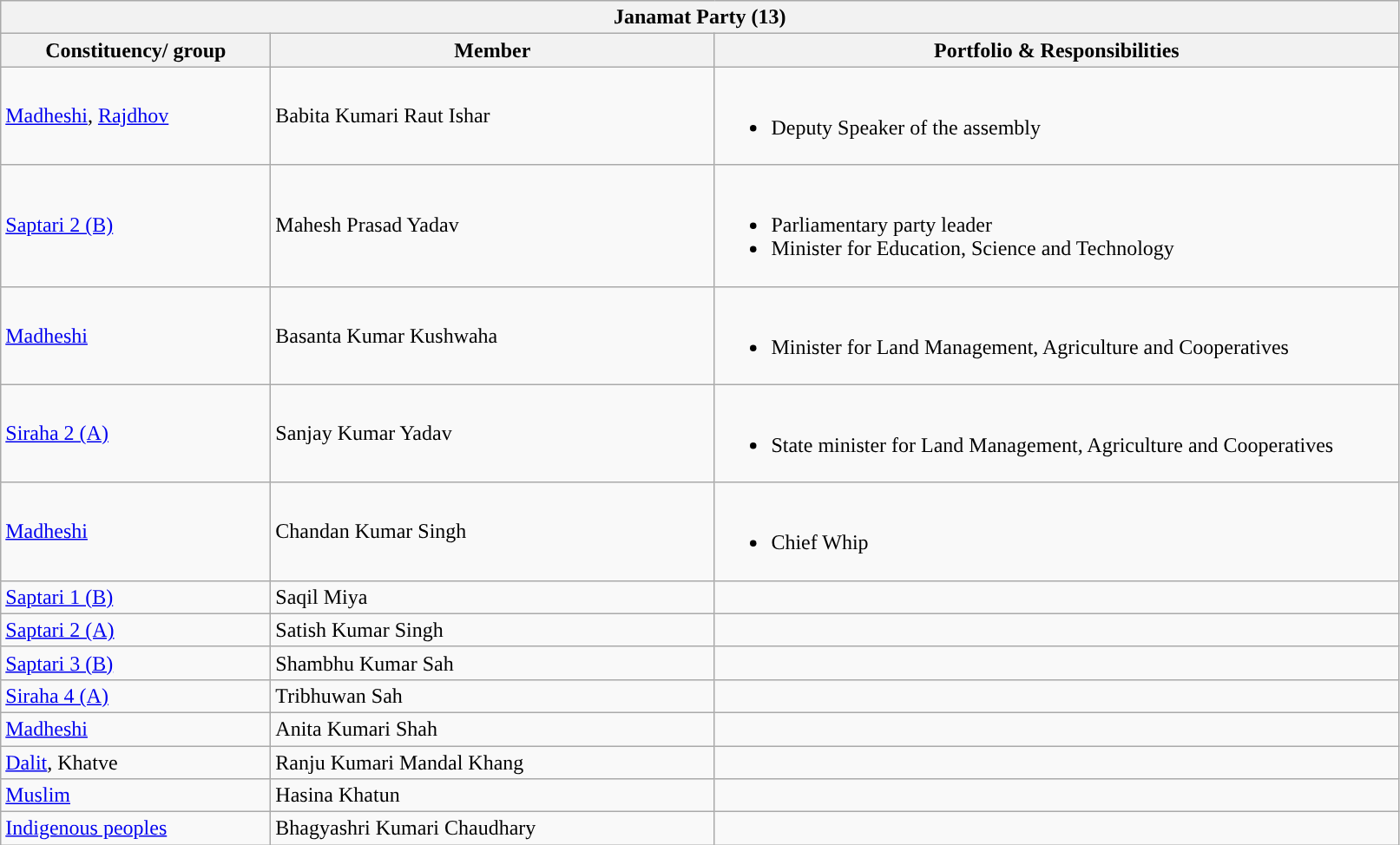<table class="wikitable sortable mw-collapsible mw-collapsed">
<tr>
<th colspan="3" style="width: 800pt; background:">Janamat Party (13)</th>
</tr>
<tr>
<th style="width:150pt;">Constituency/ group</th>
<th style="width:250pt;">Member</th>
<th>Portfolio & Responsibilities</th>
</tr>
<tr>
<td><a href='#'>Madheshi</a>, <a href='#'>Rajdhov</a></td>
<td>Babita Kumari Raut Ishar</td>
<td><br><ul><li>Deputy Speaker of the assembly</li></ul></td>
</tr>
<tr>
<td><a href='#'>Saptari 2 (B)</a></td>
<td>Mahesh Prasad Yadav</td>
<td><br><ul><li>Parliamentary party leader</li><li>Minister for Education, Science and Technology</li></ul></td>
</tr>
<tr>
<td><a href='#'>Madheshi</a></td>
<td>Basanta Kumar Kushwaha</td>
<td><br><ul><li>Minister for Land Management, Agriculture and Cooperatives</li></ul></td>
</tr>
<tr>
<td><a href='#'>Siraha 2 (A)</a></td>
<td>Sanjay Kumar Yadav</td>
<td><br><ul><li>State minister for Land Management, Agriculture and Cooperatives</li></ul></td>
</tr>
<tr>
<td><a href='#'>Madheshi</a></td>
<td>Chandan Kumar Singh</td>
<td><br><ul><li>Chief Whip</li></ul></td>
</tr>
<tr>
<td><a href='#'>Saptari 1 (B)</a></td>
<td>Saqil Miya</td>
<td></td>
</tr>
<tr>
<td><a href='#'>Saptari 2 (A)</a></td>
<td>Satish Kumar Singh</td>
<td></td>
</tr>
<tr>
<td><a href='#'>Saptari 3 (B)</a></td>
<td>Shambhu Kumar Sah</td>
<td></td>
</tr>
<tr>
<td><a href='#'>Siraha 4 (A)</a></td>
<td>Tribhuwan Sah</td>
<td></td>
</tr>
<tr>
<td><a href='#'>Madheshi</a></td>
<td>Anita Kumari Shah</td>
<td></td>
</tr>
<tr>
<td><a href='#'>Dalit</a>, Khatve</td>
<td>Ranju Kumari Mandal Khang</td>
<td></td>
</tr>
<tr>
<td><a href='#'>Muslim</a></td>
<td>Hasina Khatun</td>
<td></td>
</tr>
<tr>
<td><a href='#'>Indigenous peoples</a></td>
<td>Bhagyashri Kumari Chaudhary</td>
<td></td>
</tr>
</table>
